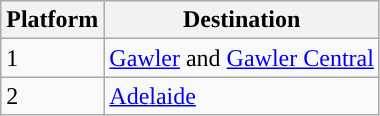<table class="wikitable">
<tr>
<th>Platform</th>
<th>Destination</th>
</tr>
<tr>
<td style="background:#"><span>1</span></td>
<td><a href='#'>Gawler</a> and <a href='#'>Gawler Central</a></td>
</tr>
<tr>
<td style="background:#"><span>2</span></td>
<td><a href='#'>Adelaide</a></td>
</tr>
</table>
